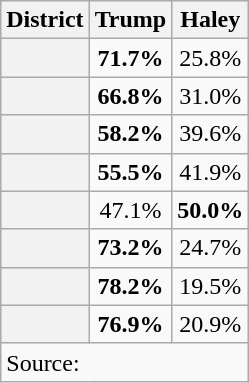<table class=wikitable>
<tr>
<th>District</th>
<th>Trump</th>
<th>Haley</th>
</tr>
<tr align=center >
<th></th>
<td><strong>71.7%</strong></td>
<td>25.8%</td>
</tr>
<tr align=center >
<th></th>
<td><strong>66.8%</strong></td>
<td>31.0%</td>
</tr>
<tr align=center >
<th></th>
<td><strong>58.2%</strong></td>
<td>39.6%</td>
</tr>
<tr align=center >
<th></th>
<td><strong>55.5%</strong></td>
<td>41.9%</td>
</tr>
<tr align=center >
<th></th>
<td>47.1%</td>
<td><strong>50.0%</strong></td>
</tr>
<tr align=center >
<th></th>
<td><strong>73.2%</strong></td>
<td>24.7%</td>
</tr>
<tr align=center >
<th></th>
<td><strong>78.2%</strong></td>
<td>19.5%</td>
</tr>
<tr align=center >
<th></th>
<td><strong>76.9%</strong></td>
<td>20.9%</td>
</tr>
<tr>
<td colspan="6" style="text-align:left;">Source: </td>
</tr>
</table>
